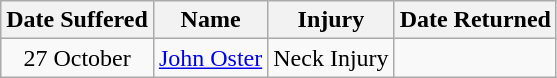<table class="wikitable" style="text-align: center">
<tr>
<th>Date Suffered</th>
<th>Name</th>
<th>Injury</th>
<th>Date Returned</th>
</tr>
<tr>
<td>27 October</td>
<td><a href='#'>John Oster</a></td>
<td>Neck Injury</td>
<td></td>
</tr>
</table>
